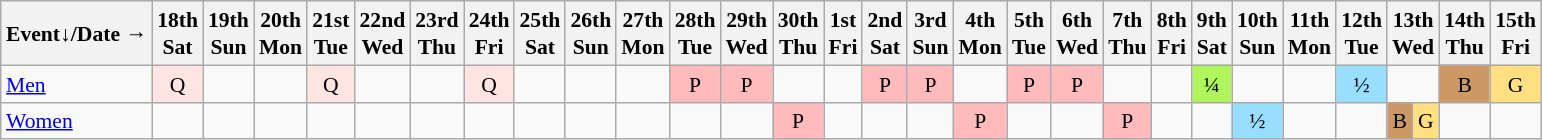<table class="wikitable" style="margin:0.5em auto; font-size:90%; line-height:1.25em; text-align:center">
<tr>
<th>Event↓/Date →</th>
<th>18th<br>Sat</th>
<th>19th<br>Sun</th>
<th>20th<br>Mon</th>
<th>21st<br>Tue</th>
<th>22nd<br>Wed</th>
<th>23rd<br>Thu</th>
<th>24th<br>Fri</th>
<th>25th<br>Sat</th>
<th>26th<br>Sun</th>
<th>27th<br>Mon</th>
<th>28th<br>Tue</th>
<th>29th<br>Wed</th>
<th>30th<br>Thu</th>
<th>1st<br>Fri</th>
<th>2nd<br>Sat</th>
<th>3rd<br>Sun</th>
<th>4th<br>Mon</th>
<th>5th<br>Tue</th>
<th>6th<br>Wed</th>
<th>7th<br>Thu</th>
<th>8th<br>Fri</th>
<th>9th<br>Sat</th>
<th>10th<br>Sun</th>
<th>11th<br>Mon</th>
<th>12th<br>Tue</th>
<th colspan=2>13th<br>Wed</th>
<th>14th<br>Thu</th>
<th>15th<br>Fri</th>
</tr>
<tr>
<td style="text-align:left;"><a href='#'>Men</a></td>
<td bgcolor="#FFE4E1">Q</td>
<td></td>
<td></td>
<td bgcolor="#FFE4E1">Q</td>
<td></td>
<td></td>
<td bgcolor="#FFE4E1">Q</td>
<td></td>
<td></td>
<td></td>
<td bgcolor="#FFBBBB">P</td>
<td bgcolor="#FFBBBB">P</td>
<td></td>
<td></td>
<td bgcolor="#FFBBBB">P</td>
<td bgcolor="#FFBBBB">P</td>
<td></td>
<td bgcolor="#FFBBBB">P</td>
<td bgcolor="#FFBBBB">P</td>
<td></td>
<td></td>
<td bgcolor="#AFF55B">¼</td>
<td></td>
<td></td>
<td bgcolor="#97DEFF">½</td>
<td colspan=2></td>
<td bgcolor="#CC9966">B</td>
<td bgcolor="#FFDF80">G</td>
</tr>
<tr>
<td style="text-align:left;"><a href='#'>Women</a></td>
<td></td>
<td></td>
<td></td>
<td></td>
<td></td>
<td></td>
<td></td>
<td></td>
<td></td>
<td></td>
<td></td>
<td></td>
<td bgcolor="#FFBBBB">P</td>
<td></td>
<td></td>
<td></td>
<td bgcolor="#FFBBBB">P</td>
<td></td>
<td></td>
<td bgcolor="#FFBBBB">P</td>
<td></td>
<td></td>
<td bgcolor="#97DEFF">½</td>
<td></td>
<td></td>
<td bgcolor="#CC9966">B</td>
<td bgcolor="#FFDF80">G</td>
<td></td>
<td></td>
</tr>
</table>
